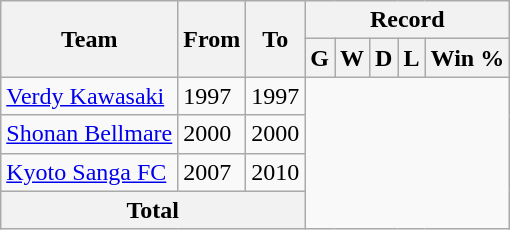<table class="wikitable" style="text-align: center">
<tr>
<th rowspan="2">Team</th>
<th rowspan="2">From</th>
<th rowspan="2">To</th>
<th colspan="5">Record</th>
</tr>
<tr>
<th>G</th>
<th>W</th>
<th>D</th>
<th>L</th>
<th>Win %</th>
</tr>
<tr>
<td align="left"><a href='#'>Verdy Kawasaki</a></td>
<td align="left">1997</td>
<td align="left">1997<br></td>
</tr>
<tr>
<td align="left"><a href='#'>Shonan Bellmare</a></td>
<td align="left">2000</td>
<td align="left">2000<br></td>
</tr>
<tr>
<td align="left"><a href='#'>Kyoto Sanga FC</a></td>
<td align="left">2007</td>
<td align="left">2010<br></td>
</tr>
<tr>
<th colspan="3">Total<br></th>
</tr>
</table>
